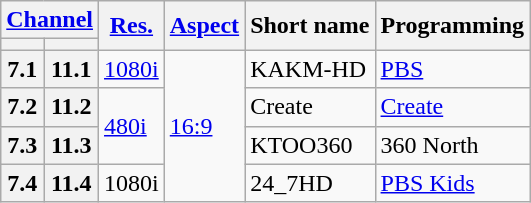<table class="wikitable">
<tr>
<th scope = "col" colspan="2"><a href='#'>Channel</a></th>
<th scope = "col" rowspan="2"><a href='#'>Res.</a></th>
<th scope = "col" rowspan="2"><a href='#'>Aspect</a></th>
<th scope = "col" rowspan="2">Short name</th>
<th scope = "col" rowspan="2">Programming</th>
</tr>
<tr>
<th scope = "col"></th>
<th></th>
</tr>
<tr>
<th scope = "row">7.1</th>
<th>11.1</th>
<td><a href='#'>1080i</a></td>
<td rowspan=4><a href='#'>16:9</a></td>
<td>KAKM-HD</td>
<td><a href='#'>PBS</a></td>
</tr>
<tr>
<th scope = "row">7.2</th>
<th>11.2</th>
<td rowspan=2><a href='#'>480i</a></td>
<td>Create</td>
<td><a href='#'>Create</a></td>
</tr>
<tr>
<th scope = "row">7.3</th>
<th>11.3</th>
<td>KTOO360</td>
<td>360 North</td>
</tr>
<tr>
<th scope = "row">7.4</th>
<th>11.4</th>
<td>1080i</td>
<td>24_7HD</td>
<td><a href='#'>PBS Kids</a></td>
</tr>
</table>
